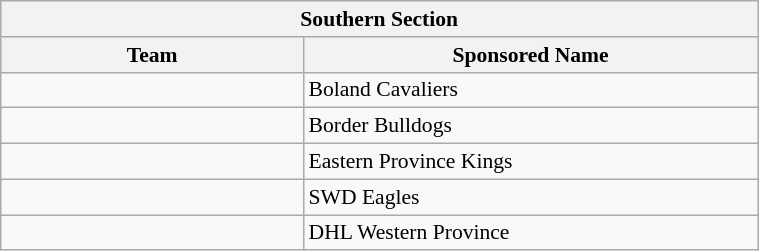<table class="wikitable collapsible sortable" style="text-align:left; font-size:90%; width:40%;">
<tr>
<th colspan="100%" align=center>Southern Section</th>
</tr>
<tr>
<th width="40%">Team</th>
<th width="60%">Sponsored Name</th>
</tr>
<tr>
<td></td>
<td>Boland Cavaliers</td>
</tr>
<tr>
<td></td>
<td>Border Bulldogs</td>
</tr>
<tr>
<td></td>
<td>Eastern Province Kings</td>
</tr>
<tr>
<td></td>
<td>SWD Eagles</td>
</tr>
<tr>
<td></td>
<td>DHL Western Province</td>
</tr>
</table>
